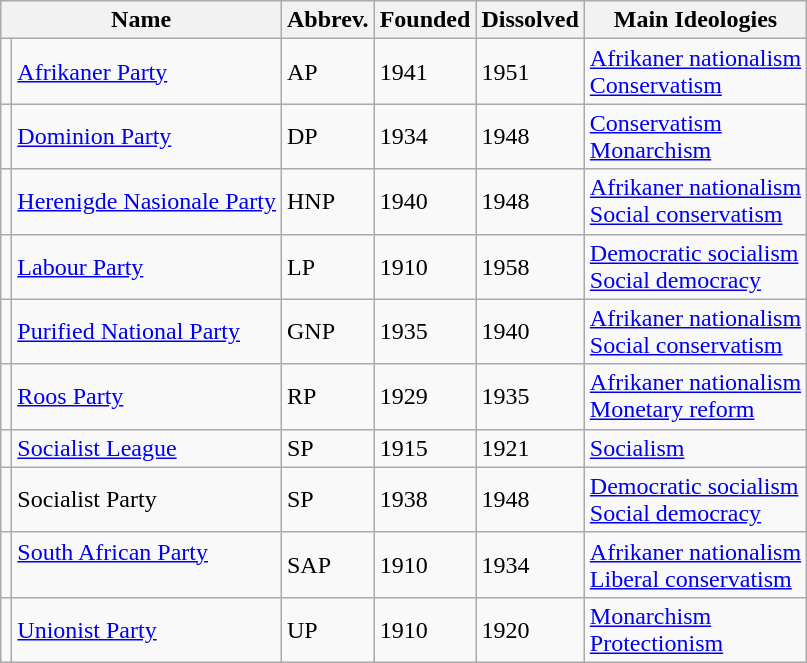<table class="wikitable">
<tr>
<th colspan="2">Name</th>
<th>Abbrev.</th>
<th>Founded</th>
<th>Dissolved</th>
<th>Main Ideologies</th>
</tr>
<tr>
<td bgcolor=></td>
<td><a href='#'>Afrikaner Party</a><br><small></small></td>
<td>AP</td>
<td>1941</td>
<td>1951</td>
<td><a href='#'>Afrikaner nationalism</a><br><a href='#'>Conservatism</a></td>
</tr>
<tr>
<td bgcolor=></td>
<td><a href='#'>Dominion Party</a><br><small></small></td>
<td>DP</td>
<td>1934</td>
<td>1948</td>
<td><a href='#'>Conservatism</a><br><a href='#'>Monarchism</a></td>
</tr>
<tr>
<td bgcolor=></td>
<td><a href='#'>Herenigde Nasionale Party</a><br><small></small></td>
<td>HNP</td>
<td>1940</td>
<td>1948</td>
<td><a href='#'>Afrikaner nationalism</a><br><a href='#'>Social conservatism</a></td>
</tr>
<tr>
<td bgcolor=></td>
<td><a href='#'>Labour Party</a><br><small></small></td>
<td>LP</td>
<td>1910</td>
<td>1958</td>
<td><a href='#'>Democratic socialism</a><br><a href='#'>Social democracy</a></td>
</tr>
<tr>
<td bgcolor=></td>
<td><a href='#'>Purified National Party</a><br><small></small></td>
<td>GNP</td>
<td>1935</td>
<td>1940</td>
<td><a href='#'>Afrikaner nationalism</a><br><a href='#'>Social conservatism</a></td>
</tr>
<tr>
<td></td>
<td><a href='#'>Roos Party</a></td>
<td>RP</td>
<td>1929</td>
<td>1935</td>
<td><a href='#'>Afrikaner nationalism</a><br><a href='#'>Monetary reform</a></td>
</tr>
<tr>
<td bgcolor=></td>
<td><a href='#'>Socialist League</a></td>
<td>SP</td>
<td>1915</td>
<td>1921</td>
<td><a href='#'>Socialism</a></td>
</tr>
<tr>
<td bgcolor=></td>
<td>Socialist Party</td>
<td>SP</td>
<td>1938</td>
<td>1948</td>
<td><a href='#'>Democratic socialism</a><br><a href='#'>Social democracy</a></td>
</tr>
<tr>
<td bgcolor=></td>
<td><a href='#'>South African Party</a><br><small><br></small></td>
<td>SAP</td>
<td>1910</td>
<td>1934</td>
<td><a href='#'>Afrikaner nationalism</a><br><a href='#'>Liberal conservatism</a></td>
</tr>
<tr>
<td bgcolor=></td>
<td><a href='#'>Unionist Party</a><br><small></small></td>
<td>UP</td>
<td>1910</td>
<td>1920</td>
<td><a href='#'>Monarchism</a><br><a href='#'>Protectionism</a></td>
</tr>
</table>
